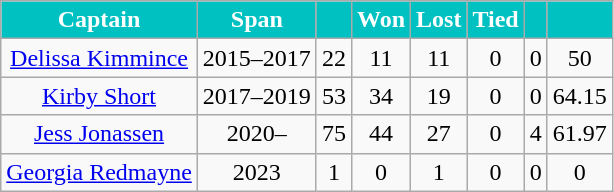<table class="wikitable" style="font-size:100%">
<tr>
<th style="background:#00c1c1; color:white">Captain</th>
<th style="background:#00c1c1; color:white">Span</th>
<th style="background:#00c1c1; color:white"></th>
<th style="background:#00c1c1; color:white">Won</th>
<th style="background:#00c1c1; color:white">Lost</th>
<th style="background:#00c1c1; color:white">Tied</th>
<th style="background:#00c1c1; color:white"></th>
<th style="background:#00c1c1; color:white"></th>
</tr>
<tr align="center">
<td><a href='#'>Delissa Kimmince</a></td>
<td>2015–2017</td>
<td>22</td>
<td>11</td>
<td>11</td>
<td>0</td>
<td>0</td>
<td>50</td>
</tr>
<tr align="center">
<td><a href='#'>Kirby Short</a></td>
<td>2017–2019</td>
<td>53</td>
<td>34</td>
<td>19</td>
<td>0</td>
<td>0</td>
<td>64.15</td>
</tr>
<tr align="center">
<td><a href='#'>Jess Jonassen</a></td>
<td>2020–</td>
<td>75</td>
<td>44</td>
<td>27</td>
<td>0</td>
<td>4</td>
<td>61.97</td>
</tr>
<tr align="center">
<td><a href='#'>Georgia Redmayne</a></td>
<td>2023</td>
<td>1</td>
<td>0</td>
<td>1</td>
<td>0</td>
<td>0</td>
<td>0</td>
</tr>
</table>
